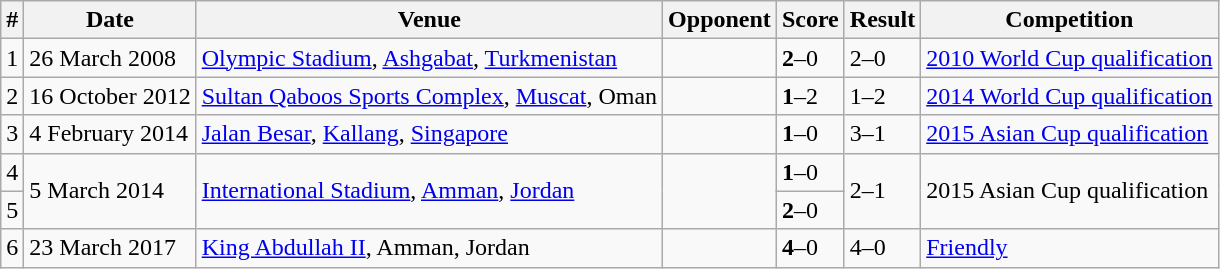<table class="wikitable">
<tr>
<th>#</th>
<th>Date</th>
<th>Venue</th>
<th>Opponent</th>
<th>Score</th>
<th>Result</th>
<th>Competition</th>
</tr>
<tr>
<td>1</td>
<td>26 March 2008</td>
<td><a href='#'>Olympic Stadium</a>, <a href='#'>Ashgabat</a>, <a href='#'>Turkmenistan</a></td>
<td></td>
<td><strong>2</strong>–0</td>
<td>2–0</td>
<td><a href='#'>2010 World Cup qualification</a></td>
</tr>
<tr>
<td>2</td>
<td>16 October 2012</td>
<td><a href='#'>Sultan Qaboos Sports Complex</a>, <a href='#'>Muscat</a>, Oman</td>
<td></td>
<td><strong>1</strong>–2</td>
<td>1–2</td>
<td><a href='#'>2014 World Cup qualification</a></td>
</tr>
<tr>
<td>3</td>
<td>4 February 2014</td>
<td><a href='#'>Jalan Besar</a>, <a href='#'>Kallang</a>, <a href='#'>Singapore</a></td>
<td></td>
<td><strong>1</strong>–0</td>
<td>3–1</td>
<td><a href='#'>2015 Asian Cup qualification</a></td>
</tr>
<tr>
<td>4</td>
<td rowspan=2>5 March 2014</td>
<td rowspan=2><a href='#'>International Stadium</a>, <a href='#'>Amman</a>, <a href='#'>Jordan</a></td>
<td rowspan=2></td>
<td><strong>1</strong>–0</td>
<td rowspan=2>2–1</td>
<td rowspan=2>2015 Asian Cup qualification</td>
</tr>
<tr>
<td>5</td>
<td><strong>2</strong>–0</td>
</tr>
<tr>
<td>6</td>
<td>23 March 2017</td>
<td><a href='#'>King Abdullah II</a>, Amman, Jordan</td>
<td></td>
<td><strong>4</strong>–0</td>
<td>4–0</td>
<td><a href='#'>Friendly</a></td>
</tr>
</table>
